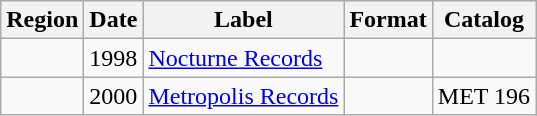<table class="wikitable">
<tr>
<th>Region</th>
<th>Date</th>
<th>Label</th>
<th>Format</th>
<th>Catalog</th>
</tr>
<tr>
<td></td>
<td>1998</td>
<td><a href='#'>Nocturne Records</a></td>
<td></td>
<td></td>
</tr>
<tr>
<td></td>
<td>2000</td>
<td><a href='#'>Metropolis Records</a></td>
<td></td>
<td>MET 196 </td>
</tr>
</table>
